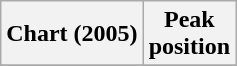<table class="wikitable plainrowheaders" style="text-align:center">
<tr>
<th scope="col">Chart (2005)</th>
<th scope="col">Peak<br>position</th>
</tr>
<tr>
</tr>
</table>
